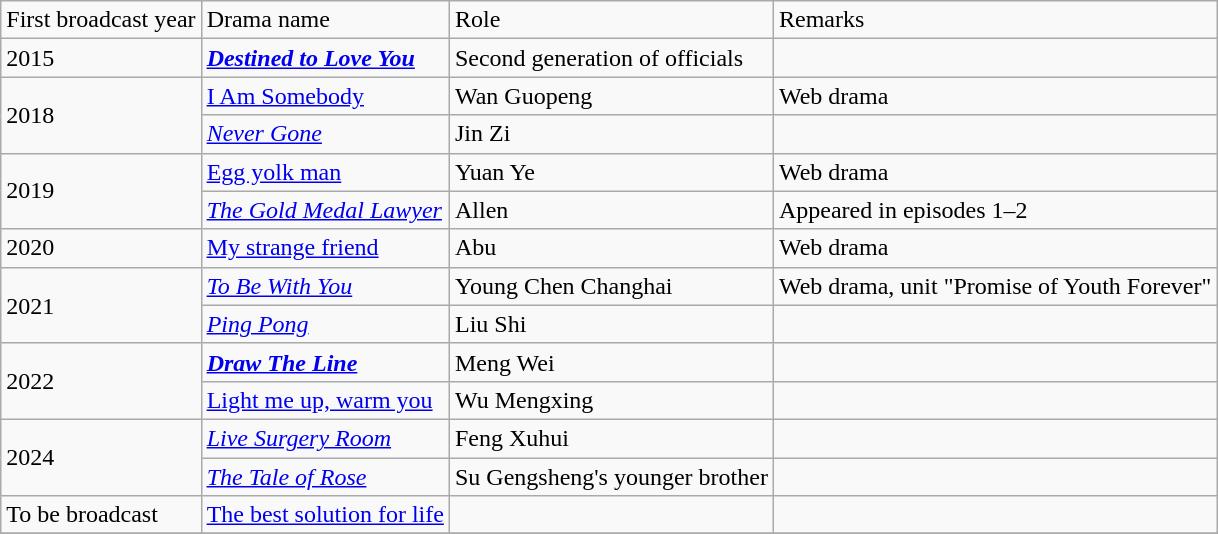<table class="wikitable">
<tr>
<td>First broadcast year</td>
<td>Drama name</td>
<td>Role</td>
<td>Remarks</td>
</tr>
<tr>
<td>2015</td>
<td><strong><em><a href='#'>Destined to Love You</a></em></strong></td>
<td>Second generation of officials</td>
<td></td>
</tr>
<tr>
<td rowspan="2">2018</td>
<td><a href='#'>I Am Somebody</a></td>
<td>Wan Guopeng</td>
<td>Web drama</td>
</tr>
<tr>
<td><em><a href='#'>Never Gone</a></em></td>
<td>Jin Zi</td>
<td></td>
</tr>
<tr>
<td rowspan="2">2019</td>
<td><a href='#'>Egg yolk man</a></td>
<td>Yuan Ye</td>
<td>Web drama</td>
</tr>
<tr>
<td><em><a href='#'>The Gold Medal Lawyer</a></em></td>
<td>Allen</td>
<td>Appeared in episodes 1–2</td>
</tr>
<tr>
<td>2020</td>
<td><a href='#'>My strange friend</a></td>
<td>Abu</td>
<td>Web drama</td>
</tr>
<tr>
<td rowspan="2">2021</td>
<td><a href='#'><em>To Be With You</em></a></td>
<td>Young Chen Changhai</td>
<td>Web drama, unit "Promise of Youth Forever"</td>
</tr>
<tr>
<td><em><a href='#'>Ping Pong</a></em></td>
<td>Liu Shi</td>
<td></td>
</tr>
<tr>
<td rowspan="2">2022</td>
<td><strong><em><a href='#'>Draw The Line</a></em></strong></td>
<td>Meng Wei</td>
<td></td>
</tr>
<tr>
<td><a href='#'>Light me up, warm you</a></td>
<td>Wu Mengxing</td>
<td></td>
</tr>
<tr>
<td rowspan="2">2024</td>
<td><a href='#'><em>Live Surgery Room</em></a></td>
<td>Feng Xuhui</td>
<td></td>
</tr>
<tr>
<td><em><a href='#'>The Tale of Rose</a></em></td>
<td>Su Gengsheng's younger brother</td>
<td></td>
</tr>
<tr>
<td>To be broadcast</td>
<td><a href='#'>The best solution for life</a></td>
<td></td>
<td></td>
</tr>
<tr>
</tr>
</table>
